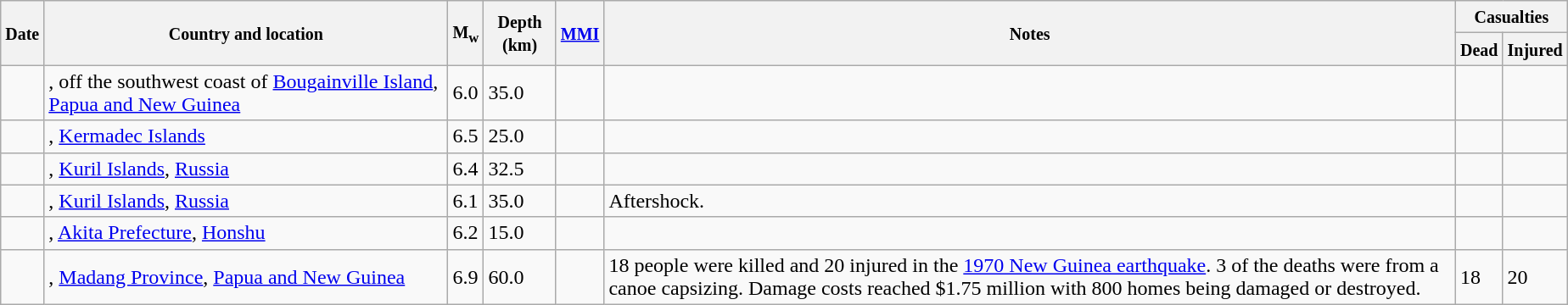<table class="wikitable sortable sort-under" style="border:1px black; margin-left:1em;">
<tr>
<th rowspan="2"><small>Date</small></th>
<th rowspan="2" style="width: 310px"><small>Country and location</small></th>
<th rowspan="2"><small>M<sub>w</sub></small></th>
<th rowspan="2"><small>Depth (km)</small></th>
<th rowspan="2"><small><a href='#'>MMI</a></small></th>
<th rowspan="2" class="unsortable"><small>Notes</small></th>
<th colspan="2"><small>Casualties</small></th>
</tr>
<tr>
<th><small>Dead</small></th>
<th><small>Injured</small></th>
</tr>
<tr>
<td></td>
<td>, off the southwest coast of <a href='#'>Bougainville Island</a>, <a href='#'>Papua and New Guinea</a></td>
<td>6.0</td>
<td>35.0</td>
<td></td>
<td></td>
<td></td>
<td></td>
</tr>
<tr>
<td></td>
<td>, <a href='#'>Kermadec Islands</a></td>
<td>6.5</td>
<td>25.0</td>
<td></td>
<td></td>
<td></td>
<td></td>
</tr>
<tr>
<td></td>
<td>, <a href='#'>Kuril Islands</a>, <a href='#'>Russia</a></td>
<td>6.4</td>
<td>32.5</td>
<td></td>
<td></td>
<td></td>
<td></td>
</tr>
<tr>
<td></td>
<td>, <a href='#'>Kuril Islands</a>, <a href='#'>Russia</a></td>
<td>6.1</td>
<td>35.0</td>
<td></td>
<td>Aftershock.</td>
<td></td>
<td></td>
</tr>
<tr>
<td></td>
<td>, <a href='#'>Akita Prefecture</a>, <a href='#'>Honshu</a></td>
<td>6.2</td>
<td>15.0</td>
<td></td>
<td></td>
<td></td>
<td></td>
</tr>
<tr>
<td></td>
<td>, <a href='#'>Madang Province</a>, <a href='#'>Papua and New Guinea</a></td>
<td>6.9</td>
<td>60.0</td>
<td></td>
<td>18 people were killed and 20 injured in the <a href='#'>1970 New Guinea earthquake</a>. 3 of the deaths were from a canoe capsizing. Damage costs reached $1.75 million with 800 homes being damaged or destroyed.</td>
<td>18</td>
<td>20</td>
</tr>
</table>
